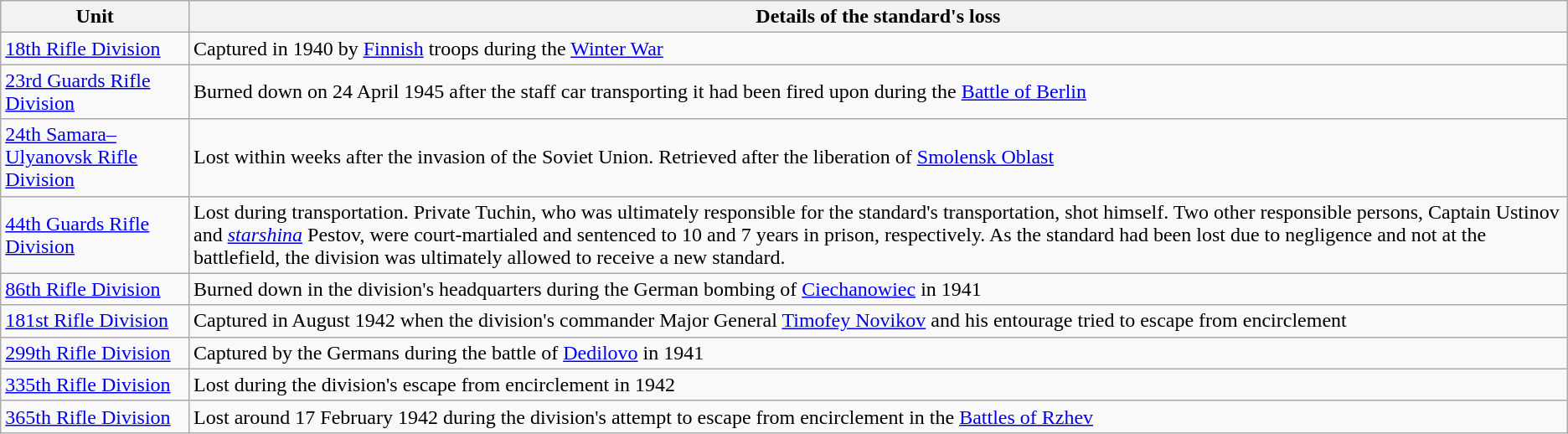<table class="wikitable">
<tr>
<th>Unit</th>
<th>Details of the standard's loss</th>
</tr>
<tr>
<td><a href='#'>18th Rifle Division</a></td>
<td>Captured in 1940 by <a href='#'>Finnish</a> troops during the <a href='#'>Winter War</a></td>
</tr>
<tr>
<td><a href='#'>23rd Guards Rifle Division</a></td>
<td>Burned down on 24 April 1945 after the staff car transporting it had been fired upon during the <a href='#'>Battle of Berlin</a></td>
</tr>
<tr>
<td><a href='#'>24th Samara–Ulyanovsk Rifle Division</a></td>
<td>Lost within weeks after the invasion of the Soviet Union. Retrieved after the liberation of <a href='#'>Smolensk Oblast</a></td>
</tr>
<tr>
<td><a href='#'>44th Guards Rifle Division</a></td>
<td>Lost during transportation. Private Tuchin, who was ultimately responsible for the standard's transportation, shot himself. Two other responsible persons, Captain Ustinov and <em><a href='#'>starshina</a></em> Pestov, were court-martialed and sentenced to 10 and 7 years in prison, respectively. As the standard had been lost due to negligence and not at the battlefield, the division was ultimately allowed to receive a new standard.</td>
</tr>
<tr>
<td><a href='#'>86th Rifle Division</a></td>
<td>Burned down in the division's headquarters during the German bombing of <a href='#'>Ciechanowiec</a> in 1941</td>
</tr>
<tr>
<td><a href='#'>181st Rifle Division</a></td>
<td>Captured in August 1942 when the division's commander Major General <a href='#'>Timofey Novikov</a> and his entourage tried to escape from encirclement</td>
</tr>
<tr>
<td><a href='#'>299th Rifle Division</a></td>
<td>Captured by the Germans during the battle of <a href='#'>Dedilovo</a> in 1941</td>
</tr>
<tr>
<td><a href='#'>335th Rifle Division</a></td>
<td>Lost during the division's escape from encirclement in 1942</td>
</tr>
<tr>
<td><a href='#'>365th Rifle Division</a></td>
<td>Lost around 17 February 1942 during the division's attempt to escape from encirclement in the <a href='#'>Battles of Rzhev</a></td>
</tr>
</table>
